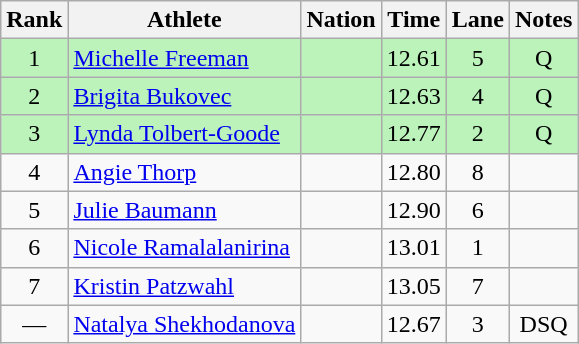<table class="wikitable sortable" style="text-align:center">
<tr>
<th>Rank</th>
<th>Athlete</th>
<th>Nation</th>
<th>Time</th>
<th>Lane</th>
<th>Notes</th>
</tr>
<tr style="background:#bbf3bb;">
<td>1</td>
<td align=left><a href='#'>Michelle Freeman</a></td>
<td align=left></td>
<td>12.61</td>
<td align="center">5</td>
<td align="center">Q</td>
</tr>
<tr style="background:#bbf3bb;">
<td>2</td>
<td align=left><a href='#'>Brigita Bukovec</a></td>
<td align=left></td>
<td>12.63</td>
<td align="center">4</td>
<td align="center">Q</td>
</tr>
<tr style="background:#bbf3bb;">
<td>3</td>
<td align=left><a href='#'>Lynda Tolbert-Goode</a></td>
<td align=left></td>
<td>12.77</td>
<td align="center">2</td>
<td align="center">Q</td>
</tr>
<tr>
<td>4</td>
<td align=left><a href='#'>Angie Thorp</a></td>
<td align=left></td>
<td>12.80</td>
<td align="center">8</td>
<td></td>
</tr>
<tr>
<td>5</td>
<td align=left><a href='#'>Julie Baumann</a></td>
<td align=left></td>
<td>12.90</td>
<td align="center">6</td>
<td></td>
</tr>
<tr>
<td>6</td>
<td align=left><a href='#'>Nicole Ramalalanirina</a></td>
<td align=left></td>
<td>13.01</td>
<td align="center">1</td>
<td></td>
</tr>
<tr>
<td>7</td>
<td align=left><a href='#'>Kristin Patzwahl</a></td>
<td align=left></td>
<td>13.05</td>
<td align="center">7</td>
<td></td>
</tr>
<tr>
<td>—</td>
<td align=left><a href='#'>Natalya Shekhodanova</a></td>
<td align=left></td>
<td>12.67</td>
<td>3</td>
<td align="center">DSQ</td>
</tr>
</table>
